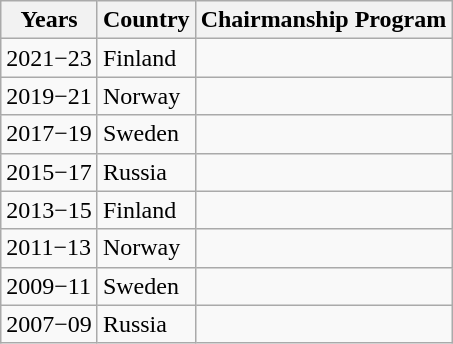<table class="wikitable">
<tr>
<th>Years</th>
<th>Country</th>
<th>Chairmanship Program</th>
</tr>
<tr>
<td>2021−23</td>
<td>Finland</td>
<td></td>
</tr>
<tr>
<td>2019−21</td>
<td>Norway</td>
<td></td>
</tr>
<tr>
<td>2017−19</td>
<td>Sweden</td>
<td></td>
</tr>
<tr>
<td>2015−17</td>
<td>Russia</td>
<td></td>
</tr>
<tr>
<td>2013−15</td>
<td>Finland</td>
<td></td>
</tr>
<tr>
<td>2011−13</td>
<td>Norway</td>
<td></td>
</tr>
<tr>
<td>2009−11</td>
<td>Sweden</td>
<td></td>
</tr>
<tr>
<td>2007−09</td>
<td>Russia</td>
<td></td>
</tr>
</table>
